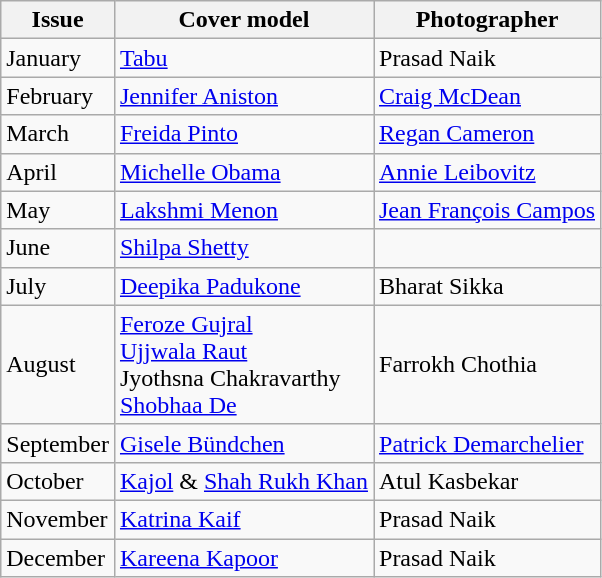<table class="sortable wikitable">
<tr>
<th>Issue</th>
<th>Cover model</th>
<th>Photographer</th>
</tr>
<tr>
<td>January</td>
<td><a href='#'>Tabu</a></td>
<td>Prasad Naik</td>
</tr>
<tr>
<td>February</td>
<td><a href='#'>Jennifer Aniston</a></td>
<td><a href='#'>Craig McDean</a></td>
</tr>
<tr>
<td>March</td>
<td><a href='#'>Freida Pinto</a></td>
<td><a href='#'>Regan Cameron</a></td>
</tr>
<tr>
<td>April</td>
<td><a href='#'>Michelle Obama</a></td>
<td><a href='#'>Annie Leibovitz</a></td>
</tr>
<tr>
<td>May</td>
<td><a href='#'>Lakshmi Menon</a></td>
<td><a href='#'>Jean François Campos</a></td>
</tr>
<tr>
<td>June</td>
<td><a href='#'>Shilpa Shetty</a></td>
<td></td>
</tr>
<tr>
<td>July</td>
<td><a href='#'>Deepika Padukone</a></td>
<td>Bharat Sikka</td>
</tr>
<tr>
<td>August</td>
<td><a href='#'>Feroze Gujral</a><br><a href='#'>Ujjwala Raut</a><br> Jyothsna Chakravarthy <br><a href='#'>Shobhaa De</a></td>
<td>Farrokh Chothia</td>
</tr>
<tr>
<td>September</td>
<td><a href='#'>Gisele Bündchen</a></td>
<td><a href='#'>Patrick Demarchelier</a></td>
</tr>
<tr>
<td>October</td>
<td><a href='#'>Kajol</a> & <a href='#'>Shah Rukh Khan</a></td>
<td>Atul Kasbekar</td>
</tr>
<tr>
<td>November</td>
<td><a href='#'>Katrina Kaif</a></td>
<td>Prasad Naik</td>
</tr>
<tr>
<td>December</td>
<td><a href='#'>Kareena Kapoor</a></td>
<td>Prasad Naik</td>
</tr>
</table>
